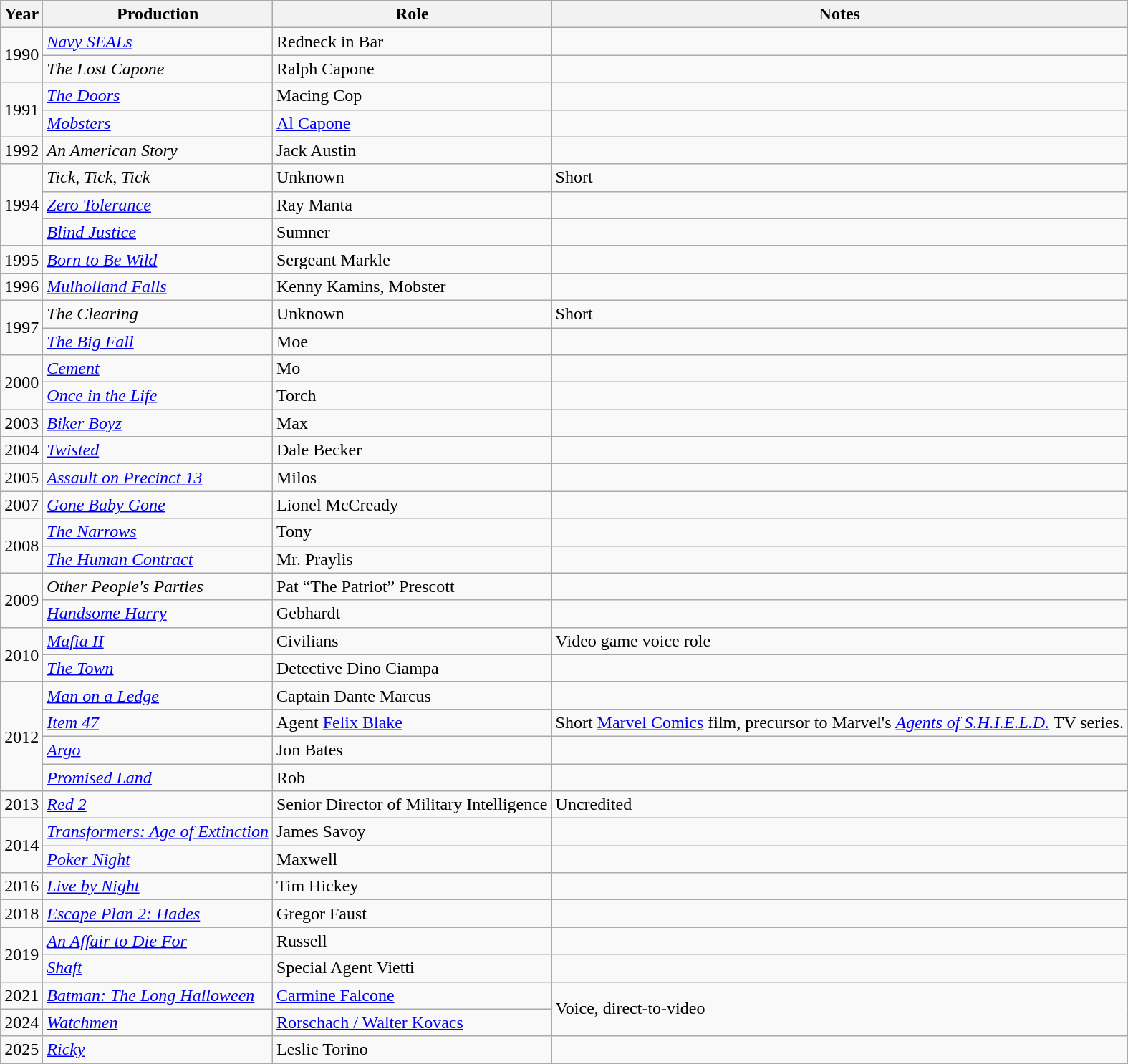<table class="wikitable">
<tr>
<th>Year</th>
<th>Production</th>
<th>Role</th>
<th>Notes</th>
</tr>
<tr>
<td rowspan="2">1990</td>
<td><em><a href='#'>Navy SEALs</a></em></td>
<td>Redneck in Bar</td>
<td></td>
</tr>
<tr>
<td><em>The Lost Capone</em></td>
<td>Ralph Capone</td>
<td></td>
</tr>
<tr>
<td rowspan="2">1991</td>
<td><em><a href='#'>The Doors</a></em></td>
<td>Macing Cop</td>
<td></td>
</tr>
<tr>
<td><em><a href='#'>Mobsters</a></em></td>
<td><a href='#'>Al Capone</a></td>
<td></td>
</tr>
<tr>
<td>1992</td>
<td><em>An American Story</em></td>
<td>Jack Austin</td>
<td></td>
</tr>
<tr>
<td rowspan="3">1994</td>
<td><em>Tick, Tick, Tick</em></td>
<td>Unknown</td>
<td>Short</td>
</tr>
<tr>
<td><em><a href='#'>Zero Tolerance</a></em></td>
<td>Ray Manta</td>
<td></td>
</tr>
<tr>
<td><em><a href='#'>Blind Justice</a></em></td>
<td>Sumner</td>
<td></td>
</tr>
<tr>
<td>1995</td>
<td><em><a href='#'>Born to Be Wild</a></em></td>
<td>Sergeant Markle</td>
<td></td>
</tr>
<tr>
<td>1996</td>
<td><em><a href='#'>Mulholland Falls</a></em></td>
<td>Kenny Kamins, Mobster</td>
<td></td>
</tr>
<tr>
<td rowspan="2">1997</td>
<td><em>The Clearing</em></td>
<td>Unknown</td>
<td>Short</td>
</tr>
<tr>
<td><em><a href='#'>The Big Fall</a></em></td>
<td>Moe</td>
<td></td>
</tr>
<tr>
<td rowspan="2">2000</td>
<td><em><a href='#'>Cement</a></em></td>
<td>Mo</td>
<td></td>
</tr>
<tr>
<td><em><a href='#'>Once in the Life</a></em></td>
<td>Torch</td>
<td></td>
</tr>
<tr>
<td>2003</td>
<td><em><a href='#'>Biker Boyz</a></em></td>
<td>Max</td>
<td></td>
</tr>
<tr>
<td>2004</td>
<td><em><a href='#'>Twisted</a></em></td>
<td>Dale Becker</td>
<td></td>
</tr>
<tr>
<td>2005</td>
<td><em><a href='#'>Assault on Precinct 13</a></em></td>
<td>Milos</td>
<td></td>
</tr>
<tr>
<td>2007</td>
<td><em><a href='#'>Gone Baby Gone</a></em></td>
<td>Lionel McCready</td>
<td></td>
</tr>
<tr>
<td rowspan="2">2008</td>
<td><em><a href='#'>The Narrows</a></em></td>
<td>Tony</td>
<td></td>
</tr>
<tr>
<td><em><a href='#'>The Human Contract</a></em></td>
<td>Mr. Praylis</td>
<td></td>
</tr>
<tr>
<td rowspan="2">2009</td>
<td><em>Other People's Parties</em></td>
<td>Pat “The Patriot” Prescott</td>
<td></td>
</tr>
<tr>
<td><em><a href='#'>Handsome Harry</a></em></td>
<td>Gebhardt</td>
<td></td>
</tr>
<tr>
<td rowspan="2">2010</td>
<td><em><a href='#'>Mafia II</a></em></td>
<td>Civilians</td>
<td>Video game voice role</td>
</tr>
<tr>
<td><em><a href='#'>The Town</a></em></td>
<td>Detective Dino Ciampa</td>
<td></td>
</tr>
<tr>
<td rowspan="4">2012</td>
<td><em><a href='#'>Man on a Ledge</a></em></td>
<td>Captain Dante Marcus</td>
<td></td>
</tr>
<tr>
<td><em><a href='#'>Item 47</a></em></td>
<td>Agent <a href='#'>Felix Blake</a></td>
<td>Short <a href='#'>Marvel Comics</a> film, precursor to Marvel's <em><a href='#'>Agents of S.H.I.E.L.D.</a></em> TV series.</td>
</tr>
<tr>
<td><em><a href='#'>Argo</a></em></td>
<td>Jon Bates</td>
<td></td>
</tr>
<tr>
<td><em><a href='#'>Promised Land</a></em></td>
<td>Rob</td>
<td></td>
</tr>
<tr>
<td>2013</td>
<td><em><a href='#'>Red 2</a></em></td>
<td>Senior Director of Military Intelligence</td>
<td>Uncredited</td>
</tr>
<tr>
<td rowspan="2">2014</td>
<td><em><a href='#'>Transformers: Age of Extinction</a></em></td>
<td>James Savoy</td>
<td></td>
</tr>
<tr>
<td><em><a href='#'>Poker Night</a></em></td>
<td>Maxwell</td>
<td></td>
</tr>
<tr>
<td>2016</td>
<td><em><a href='#'>Live by Night</a></em></td>
<td>Tim Hickey</td>
<td></td>
</tr>
<tr>
<td>2018</td>
<td><em><a href='#'>Escape Plan 2: Hades</a></em></td>
<td>Gregor Faust</td>
<td></td>
</tr>
<tr>
<td rowspan="2">2019</td>
<td><em><a href='#'>An Affair to Die For</a></em></td>
<td>Russell</td>
<td></td>
</tr>
<tr>
<td><em><a href='#'>Shaft</a></em></td>
<td>Special Agent Vietti</td>
<td></td>
</tr>
<tr>
<td>2021</td>
<td><em><a href='#'>Batman: The Long Halloween</a></em></td>
<td><a href='#'>Carmine Falcone</a></td>
<td Rowspan="2">Voice, direct-to-video</td>
</tr>
<tr>
<td>2024</td>
<td><em><a href='#'>Watchmen</a></em></td>
<td><a href='#'> Rorschach / Walter Kovacs</a></td>
</tr>
<tr>
<td>2025</td>
<td><em><a href='#'>Ricky</a></em></td>
<td>Leslie Torino</td>
<td></td>
</tr>
</table>
